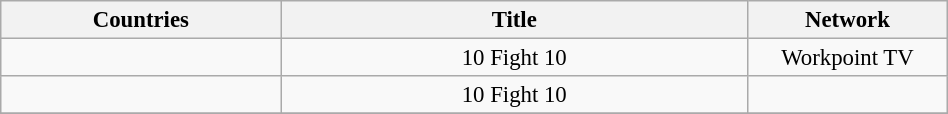<table class="wikitable" style="text-align:center; font-size:95%; line-height:18px; width:50%;">
<tr>
<th width="15%">Countries</th>
<th width="25%">Title</th>
<th width="10%">Network</th>
</tr>
<tr>
<td align="left"><br></td>
<td>10 Fight 10</td>
<td>Workpoint TV</td>
</tr>
<tr>
<td align="left"><br></td>
<td>10 Fight 10</td>
<td></td>
</tr>
<tr>
</tr>
</table>
